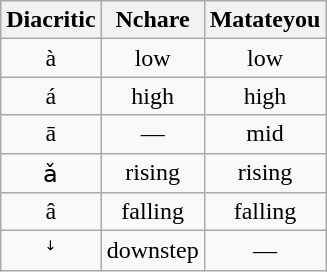<table class="wikitable" style="text-align:center">
<tr>
<th>Diacritic</th>
<th>Nchare</th>
<th>Matateyou</th>
</tr>
<tr>
<td>à</td>
<td>low</td>
<td>low</td>
</tr>
<tr>
<td>á</td>
<td>high</td>
<td>high</td>
</tr>
<tr>
<td>ā</td>
<td>―</td>
<td>mid</td>
</tr>
<tr>
<td>ǎ</td>
<td>rising</td>
<td>rising</td>
</tr>
<tr>
<td>â</td>
<td>falling</td>
<td>falling</td>
</tr>
<tr>
<td>ꜜ</td>
<td>downstep</td>
<td>―</td>
</tr>
</table>
